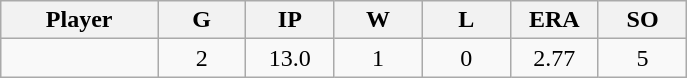<table class="wikitable sortable">
<tr>
<th bgcolor="#DDDDFF" width="16%">Player</th>
<th bgcolor="#DDDDFF" width="9%">G</th>
<th bgcolor="#DDDDFF" width="9%">IP</th>
<th bgcolor="#DDDDFF" width="9%">W</th>
<th bgcolor="#DDDDFF" width="9%">L</th>
<th bgcolor="#DDDDFF" width="9%">ERA</th>
<th bgcolor="#DDDDFF" width="9%">SO</th>
</tr>
<tr align="center">
<td></td>
<td>2</td>
<td>13.0</td>
<td>1</td>
<td>0</td>
<td>2.77</td>
<td>5</td>
</tr>
</table>
